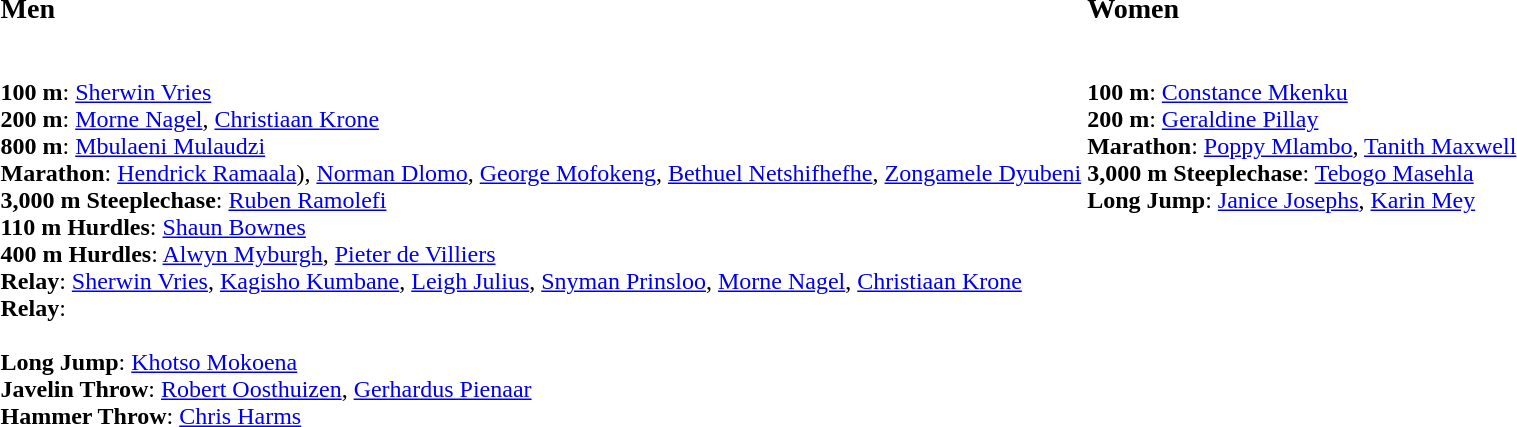<table>
<tr>
<td valign=top><br><h3>Men</h3><br><strong>100 m</strong>: <a href='#'>Sherwin Vries</a>
<br><strong>200 m</strong>: <a href='#'>Morne Nagel</a>, <a href='#'>Christiaan Krone</a>
<br><strong>800 m</strong>: <a href='#'>Mbulaeni Mulaudzi</a>
<br><strong>Marathon</strong>: <a href='#'>Hendrick Ramaala</a>), <a href='#'>Norman Dlomo</a>, <a href='#'>George Mofokeng</a>, <a href='#'>Bethuel Netshifhefhe</a>, <a href='#'>Zongamele Dyubeni</a>
<br><strong>3,000 m Steeplechase</strong>: <a href='#'>Ruben Ramolefi</a>
<br><strong>110 m Hurdles</strong>: <a href='#'>Shaun Bownes</a>
<br><strong>400 m Hurdles</strong>: <a href='#'>Alwyn Myburgh</a>, <a href='#'>Pieter de Villiers</a>
<br><strong> Relay</strong>: <a href='#'>Sherwin Vries</a>, <a href='#'>Kagisho Kumbane</a>, <a href='#'>Leigh Julius</a>, <a href='#'>Snyman Prinsloo</a>, <a href='#'>Morne Nagel</a>, <a href='#'>Christiaan Krone</a>
<br><strong> Relay</strong>:<br><br><strong>Long Jump</strong>: <a href='#'>Khotso Mokoena</a>
<br><strong>Javelin Throw</strong>: <a href='#'>Robert Oosthuizen</a>, <a href='#'>Gerhardus Pienaar</a>
<br><strong>Hammer Throw</strong>: <a href='#'>Chris Harms</a></td>
<td valign=top><br><h3>Women</h3><br><strong>100 m</strong>: <a href='#'>Constance Mkenku</a>
<br><strong>200 m</strong>: <a href='#'>Geraldine Pillay</a>
<br><strong>Marathon</strong>: <a href='#'>Poppy Mlambo</a>, <a href='#'>Tanith Maxwell</a>
<br><strong>3,000 m Steeplechase</strong>: <a href='#'>Tebogo Masehla</a>
<br><strong>Long Jump</strong>: <a href='#'>Janice Josephs</a>, <a href='#'>Karin Mey</a></td>
</tr>
</table>
